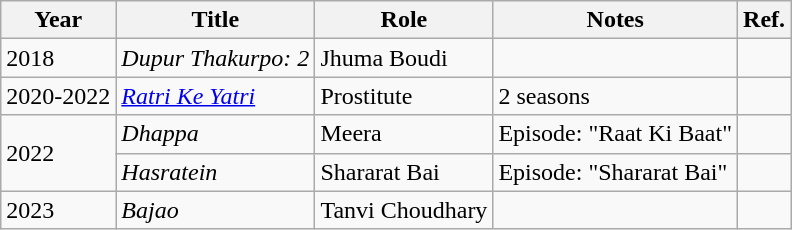<table class="wikitable sortable">
<tr>
<th>Year</th>
<th>Title</th>
<th>Role</th>
<th class="unsortable">Notes</th>
<th class="unsortable">Ref.</th>
</tr>
<tr>
<td>2018</td>
<td><em>Dupur Thakurpo: 2</em></td>
<td>Jhuma Boudi</td>
<td></td>
<td></td>
</tr>
<tr>
<td>2020-2022</td>
<td><em><a href='#'>Ratri Ke Yatri</a></em></td>
<td>Prostitute</td>
<td>2 seasons</td>
<td></td>
</tr>
<tr>
<td rowspan="2">2022</td>
<td><em>Dhappa</em></td>
<td>Meera</td>
<td>Episode: "Raat Ki Baat"</td>
<td></td>
</tr>
<tr>
<td><em>Hasratein</em></td>
<td>Shararat Bai</td>
<td>Episode: "Shararat Bai"</td>
<td></td>
</tr>
<tr>
<td>2023</td>
<td><em>Bajao</em></td>
<td>Tanvi Choudhary</td>
<td></td>
<td></td>
</tr>
</table>
